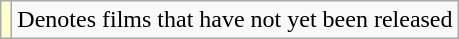<table class="wikitable">
<tr>
<td style="background:#ffc;"></td>
<td>Denotes films that have not yet been released</td>
</tr>
</table>
